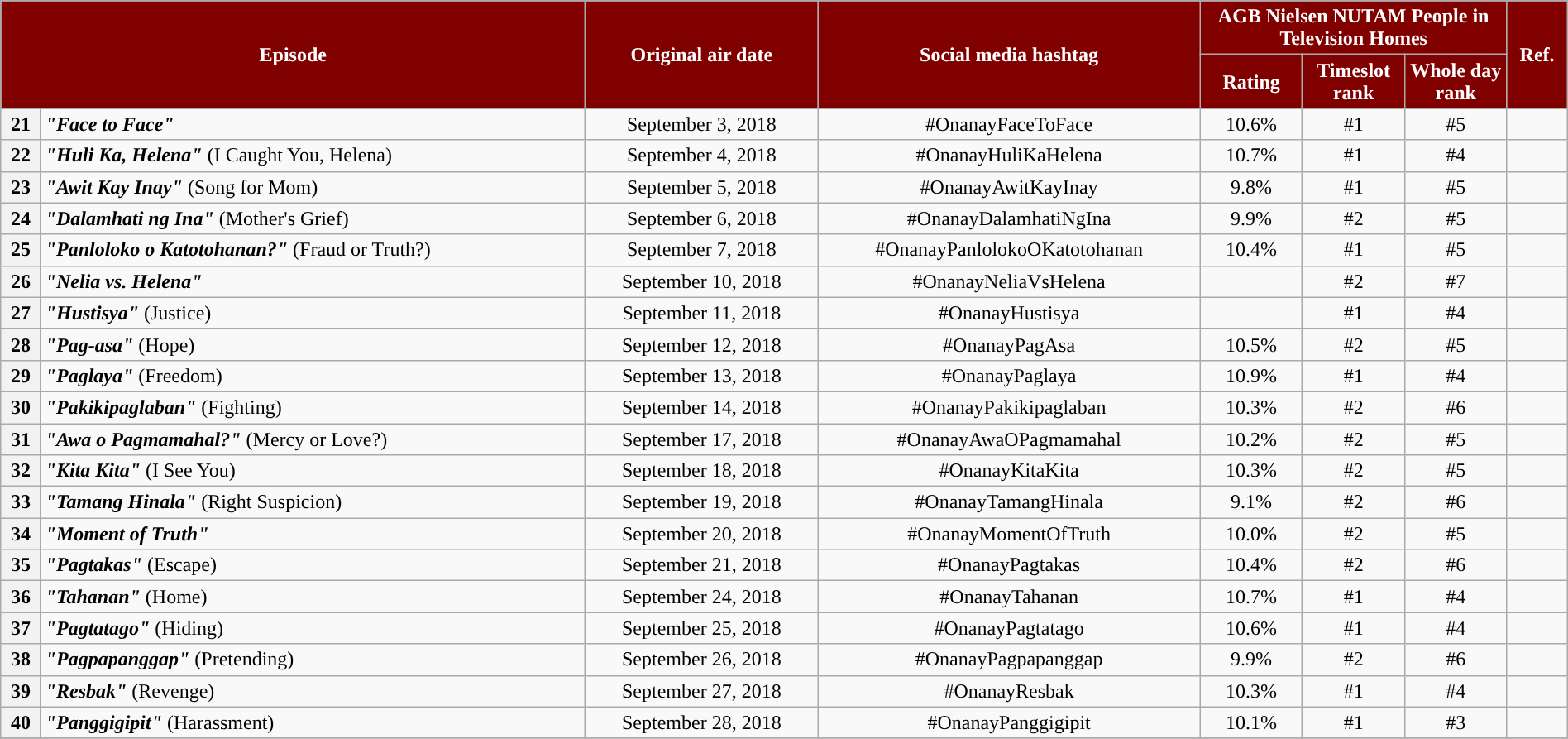<table class="wikitable" style="text-align:center; font-size:100%; line-height:18px;" width="100%">
<tr>
<th style="background-color:#800000; color:#ffffff;" colspan="2" rowspan="2">Episode</th>
<th style="background-color:#800000; color:white" rowspan="2">Original air date</th>
<th style="background-color:#800000; color:white" rowspan="2">Social media hashtag</th>
<th style="background-color:#800000; color:#ffffff;" colspan="3">AGB Nielsen NUTAM People in Television Homes</th>
<th style="background-color:#800000;  color:#ffffff;" rowspan="2">Ref.</th>
</tr>
<tr>
<th style="background-color:#800000; width:75px; color:#ffffff;">Rating</th>
<th style="background-color:#800000;  width:75px; color:#ffffff;">Timeslot<br>rank</th>
<th style="background-color:#800000; width:75px; color:#ffffff;">Whole day<br>rank</th>
</tr>
<tr>
<th>21</th>
<td style="text-align: left;"><strong><em>"Face to Face"</em></strong></td>
<td>September 3, 2018</td>
<td>#OnanayFaceToFace</td>
<td>10.6%</td>
<td>#1</td>
<td>#5</td>
<td></td>
</tr>
<tr>
<th>22</th>
<td style="text-align: left;"><strong><em>"Huli Ka, Helena"</em></strong> (I Caught You, Helena)</td>
<td>September 4, 2018</td>
<td>#OnanayHuliKaHelena</td>
<td>10.7%</td>
<td>#1</td>
<td>#4</td>
<td></td>
</tr>
<tr>
<th>23</th>
<td style="text-align: left;"><strong><em>"Awit Kay Inay"</em></strong> (Song for Mom)</td>
<td>September 5, 2018</td>
<td>#OnanayAwitKayInay</td>
<td>9.8%</td>
<td>#1</td>
<td>#5</td>
<td></td>
</tr>
<tr>
<th>24</th>
<td style="text-align: left;"><strong><em>"Dalamhati ng Ina"</em></strong> (Mother's Grief)</td>
<td>September 6, 2018</td>
<td>#OnanayDalamhatiNgIna</td>
<td>9.9%</td>
<td>#2</td>
<td>#5</td>
<td></td>
</tr>
<tr>
<th>25</th>
<td style="text-align: left;"><strong><em>"Panloloko o Katotohanan?"</em></strong> (Fraud or Truth?)</td>
<td>September 7, 2018</td>
<td>#OnanayPanlolokoOKatotohanan</td>
<td>10.4%</td>
<td>#1</td>
<td>#5</td>
<td></td>
</tr>
<tr>
<th>26</th>
<td style="text-align: left;"><strong><em>"Nelia vs. Helena"</em></strong></td>
<td>September 10, 2018</td>
<td>#OnanayNeliaVsHelena</td>
<td></td>
<td>#2</td>
<td>#7</td>
<td></td>
</tr>
<tr>
<th>27</th>
<td style="text-align: left;"><strong><em>"Hustisya"</em></strong> (Justice)</td>
<td>September 11, 2018</td>
<td>#OnanayHustisya</td>
<td></td>
<td>#1</td>
<td>#4</td>
<td></td>
</tr>
<tr>
<th>28</th>
<td style="text-align: left;"><strong><em>"Pag-asa"</em></strong> (Hope)</td>
<td>September 12, 2018</td>
<td>#OnanayPagAsa</td>
<td>10.5%</td>
<td>#2</td>
<td>#5</td>
<td></td>
</tr>
<tr>
<th>29</th>
<td style="text-align: left;"><strong><em>"Paglaya"</em></strong> (Freedom)</td>
<td>September 13, 2018</td>
<td>#OnanayPaglaya</td>
<td>10.9%</td>
<td>#1</td>
<td>#4</td>
<td></td>
</tr>
<tr>
<th>30</th>
<td style="text-align: left;"><strong><em>"Pakikipaglaban"</em></strong> (Fighting)</td>
<td>September 14, 2018</td>
<td>#OnanayPakikipaglaban</td>
<td>10.3%</td>
<td>#2</td>
<td>#6</td>
<td></td>
</tr>
<tr>
<th>31</th>
<td style="text-align: left;"><strong><em>"Awa o Pagmamahal?"</em></strong> (Mercy or Love?)</td>
<td>September 17, 2018</td>
<td>#OnanayAwaOPagmamahal</td>
<td>10.2%</td>
<td>#2</td>
<td>#5</td>
<td></td>
</tr>
<tr>
<th>32</th>
<td style="text-align: left;"><strong><em>"Kita Kita"</em></strong> (I See You)</td>
<td>September 18, 2018</td>
<td>#OnanayKitaKita</td>
<td>10.3%</td>
<td>#2</td>
<td>#5</td>
<td></td>
</tr>
<tr>
<th>33</th>
<td style="text-align: left;"><strong><em>"Tamang Hinala"</em></strong> (Right Suspicion)</td>
<td>September 19, 2018</td>
<td>#OnanayTamangHinala</td>
<td>9.1%</td>
<td>#2</td>
<td>#6</td>
<td></td>
</tr>
<tr>
<th>34</th>
<td style="text-align: left;"><strong><em>"Moment of Truth"</em></strong></td>
<td>September 20, 2018</td>
<td>#OnanayMomentOfTruth</td>
<td>10.0%</td>
<td>#2</td>
<td>#5</td>
<td></td>
</tr>
<tr>
<th>35</th>
<td style="text-align: left;"><strong><em>"Pagtakas"</em></strong> (Escape)</td>
<td>September 21, 2018</td>
<td>#OnanayPagtakas</td>
<td>10.4%</td>
<td>#2</td>
<td>#6</td>
<td></td>
</tr>
<tr>
<th>36</th>
<td style="text-align: left;"><strong><em>"Tahanan"</em></strong> (Home)</td>
<td>September 24, 2018</td>
<td>#OnanayTahanan</td>
<td>10.7%</td>
<td>#1</td>
<td>#4</td>
<td></td>
</tr>
<tr>
<th>37</th>
<td style="text-align: left;"><strong><em>"Pagtatago"</em></strong> (Hiding)</td>
<td>September 25, 2018</td>
<td>#OnanayPagtatago</td>
<td>10.6%</td>
<td>#1</td>
<td>#4</td>
<td></td>
</tr>
<tr>
<th>38</th>
<td style="text-align: left;"><strong><em>"Pagpapanggap"</em></strong> (Pretending)</td>
<td>September 26, 2018</td>
<td>#OnanayPagpapanggap</td>
<td>9.9%</td>
<td>#2</td>
<td>#6</td>
<td></td>
</tr>
<tr>
<th>39</th>
<td style="text-align: left;"><strong><em>"Resbak"</em></strong> (Revenge)</td>
<td>September 27, 2018</td>
<td>#OnanayResbak</td>
<td>10.3%</td>
<td>#1</td>
<td>#4</td>
<td></td>
</tr>
<tr>
<th>40</th>
<td style="text-align: left;"><strong><em>"Panggigipit"</em></strong> (Harassment)</td>
<td>September 28, 2018</td>
<td>#OnanayPanggigipit</td>
<td>10.1%</td>
<td>#1</td>
<td>#3</td>
<td></td>
</tr>
<tr>
</tr>
</table>
